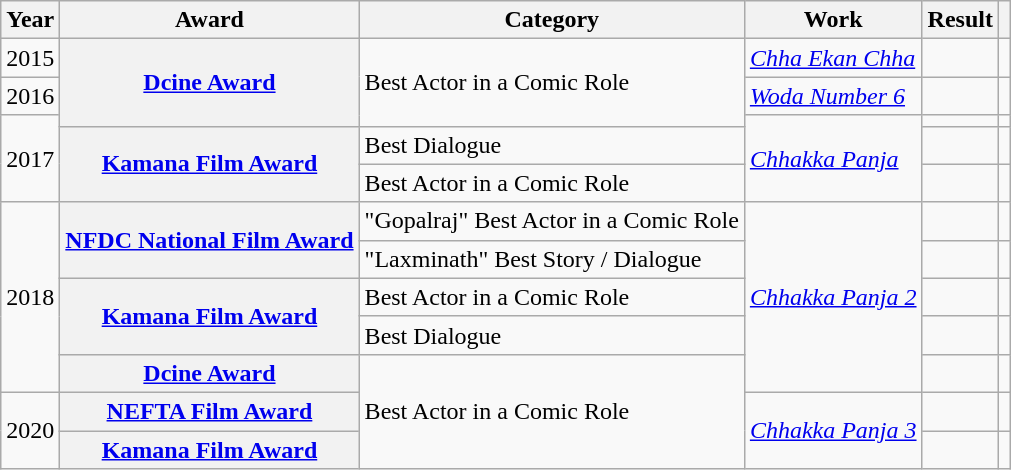<table class="wikitable plainrowheaders sortable">
<tr>
<th>Year</th>
<th>Award</th>
<th>Category</th>
<th>Work</th>
<th>Result</th>
<th class="unsortable"></th>
</tr>
<tr>
<td>2015</td>
<th scope="row" rowspan="3"><a href='#'>Dcine Award</a></th>
<td rowspan="3">Best Actor in a Comic Role</td>
<td><em><a href='#'>Chha Ekan Chha</a></em></td>
<td></td>
<td style="text-align:center;"></td>
</tr>
<tr>
<td>2016</td>
<td><em><a href='#'>Woda Number 6</a></em></td>
<td></td>
<td style="text-align:center;"></td>
</tr>
<tr>
<td rowspan="3">2017</td>
<td rowspan="3"><em><a href='#'>Chhakka Panja</a></em></td>
<td></td>
<td style="text-align:center;"></td>
</tr>
<tr>
<th scope="row" rowspan="2"><a href='#'>Kamana Film Award</a></th>
<td>Best Dialogue</td>
<td></td>
<td style="text-align:center;"></td>
</tr>
<tr>
<td>Best Actor in a Comic Role</td>
<td></td>
<td style="text-align:center;"></td>
</tr>
<tr>
<td rowspan="5">2018</td>
<th scope="row" rowspan="2"><a href='#'>NFDC National Film Award</a></th>
<td>"Gopalraj" Best Actor in a Comic Role</td>
<td rowspan="5"><em><a href='#'>Chhakka Panja 2</a></em></td>
<td></td>
<td style="text-align:center;"></td>
</tr>
<tr>
<td>"Laxminath" Best Story / Dialogue</td>
<td></td>
<td style="text-align:center;"></td>
</tr>
<tr>
<th scope="row" rowspan="2"><a href='#'>Kamana Film Award</a></th>
<td>Best Actor in a Comic Role</td>
<td></td>
<td style="text-align:center;"></td>
</tr>
<tr>
<td>Best Dialogue</td>
<td></td>
<td style="text-align:center;"></td>
</tr>
<tr>
<th scope="row"><a href='#'>Dcine Award</a></th>
<td rowspan="3">Best Actor in a Comic Role</td>
<td></td>
<td style="text-align:center;"></td>
</tr>
<tr>
<td rowspan="2">2020</td>
<th scope="row"><a href='#'>NEFTA Film Award</a></th>
<td rowspan="2"><em><a href='#'>Chhakka Panja 3</a></em></td>
<td></td>
<td style="text-align:center;"></td>
</tr>
<tr>
<th scope="row"><a href='#'>Kamana Film Award</a></th>
<td></td>
<td style="text-align:center;"></td>
</tr>
</table>
